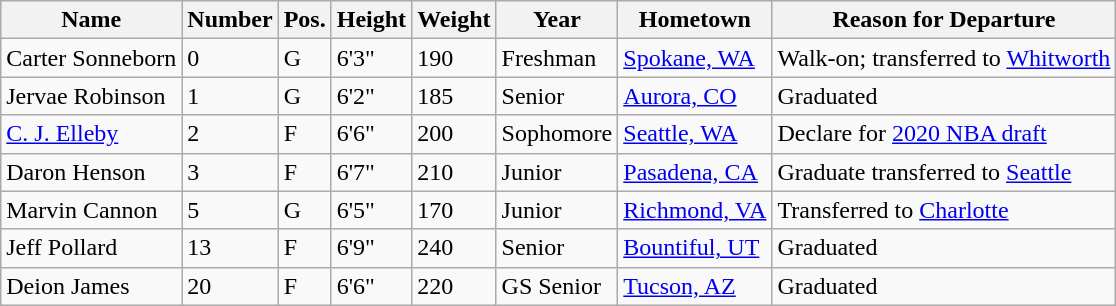<table class="wikitable sortable" style="font-size:100%;" border="1">
<tr>
<th>Name</th>
<th>Number</th>
<th>Pos.</th>
<th>Height</th>
<th>Weight</th>
<th>Year</th>
<th>Hometown</th>
<th ! class="unsortable">Reason for Departure</th>
</tr>
<tr>
<td>Carter Sonneborn</td>
<td>0</td>
<td>G</td>
<td>6'3"</td>
<td>190</td>
<td>Freshman</td>
<td><a href='#'>Spokane, WA</a></td>
<td>Walk-on; transferred to <a href='#'>Whitworth</a></td>
</tr>
<tr>
<td>Jervae Robinson</td>
<td>1</td>
<td>G</td>
<td>6'2"</td>
<td>185</td>
<td>Senior</td>
<td><a href='#'>Aurora, CO</a></td>
<td>Graduated</td>
</tr>
<tr>
<td><a href='#'>C. J. Elleby</a></td>
<td>2</td>
<td>F</td>
<td>6'6"</td>
<td>200</td>
<td>Sophomore</td>
<td><a href='#'>Seattle, WA</a></td>
<td>Declare for <a href='#'>2020 NBA draft</a></td>
</tr>
<tr>
<td>Daron Henson</td>
<td>3</td>
<td>F</td>
<td>6'7"</td>
<td>210</td>
<td>Junior</td>
<td><a href='#'>Pasadena, CA</a></td>
<td>Graduate transferred to <a href='#'>Seattle</a></td>
</tr>
<tr>
<td>Marvin Cannon</td>
<td>5</td>
<td>G</td>
<td>6'5"</td>
<td>170</td>
<td>Junior</td>
<td><a href='#'>Richmond, VA</a></td>
<td>Transferred to <a href='#'>Charlotte</a></td>
</tr>
<tr>
<td>Jeff Pollard</td>
<td>13</td>
<td>F</td>
<td>6'9"</td>
<td>240</td>
<td>Senior</td>
<td><a href='#'>Bountiful, UT</a></td>
<td>Graduated</td>
</tr>
<tr>
<td>Deion James</td>
<td>20</td>
<td>F</td>
<td>6'6"</td>
<td>220</td>
<td>GS Senior</td>
<td><a href='#'>Tucson, AZ</a></td>
<td>Graduated</td>
</tr>
</table>
